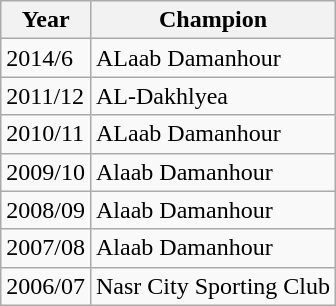<table class="wikitable">
<tr>
<th>Year</th>
<th>Champion</th>
</tr>
<tr>
<td>2014/6</td>
<td>ALaab Damanhour</td>
</tr>
<tr>
<td>2011/12</td>
<td>AL-Dakhlyea</td>
</tr>
<tr>
<td>2010/11</td>
<td>ALaab Damanhour</td>
</tr>
<tr>
<td>2009/10</td>
<td>Alaab Damanhour</td>
</tr>
<tr>
<td>2008/09</td>
<td>Alaab Damanhour</td>
</tr>
<tr>
<td>2007/08</td>
<td>Alaab Damanhour</td>
</tr>
<tr>
<td>2006/07</td>
<td>Nasr City Sporting Club</td>
</tr>
</table>
